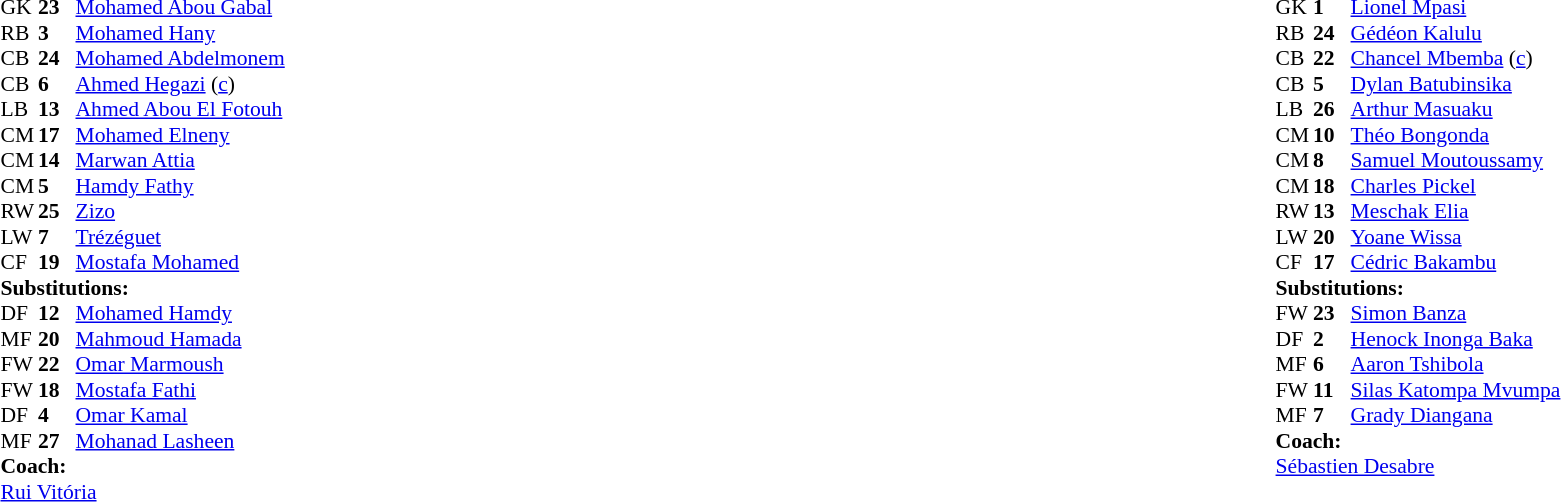<table width="100%">
<tr>
<td valign="top" width="40%"><br><table style="font-size:90%" cellspacing="0" cellpadding="0">
<tr>
<th width=25></th>
<th width=25></th>
</tr>
<tr>
<td>GK</td>
<td><strong>23</strong></td>
<td><a href='#'>Mohamed Abou Gabal</a></td>
</tr>
<tr>
<td>RB</td>
<td><strong>3</strong></td>
<td><a href='#'>Mohamed Hany</a></td>
</tr>
<tr>
<td>CB</td>
<td><strong>24</strong></td>
<td><a href='#'>Mohamed Abdelmonem</a></td>
</tr>
<tr>
<td>CB</td>
<td><strong>6</strong></td>
<td><a href='#'>Ahmed Hegazi</a> (<a href='#'>c</a>)</td>
</tr>
<tr>
<td>LB</td>
<td><strong>13</strong></td>
<td><a href='#'>Ahmed Abou El Fotouh</a></td>
<td></td>
<td></td>
</tr>
<tr>
<td>CM</td>
<td><strong>17</strong></td>
<td><a href='#'>Mohamed Elneny</a></td>
<td></td>
<td></td>
</tr>
<tr>
<td>CM</td>
<td><strong>14</strong></td>
<td><a href='#'>Marwan Attia</a></td>
<td></td>
<td></td>
</tr>
<tr>
<td>CM</td>
<td><strong>5</strong></td>
<td><a href='#'>Hamdy Fathy</a></td>
<td></td>
<td></td>
</tr>
<tr>
<td>RW</td>
<td><strong>25</strong></td>
<td><a href='#'>Zizo</a></td>
<td></td>
<td></td>
</tr>
<tr>
<td>LW</td>
<td><strong>7</strong></td>
<td><a href='#'>Trézéguet</a></td>
<td></td>
<td></td>
</tr>
<tr>
<td>CF</td>
<td><strong>19</strong></td>
<td><a href='#'>Mostafa Mohamed</a></td>
</tr>
<tr>
<td colspan=3><strong>Substitutions:</strong></td>
</tr>
<tr>
<td>DF</td>
<td><strong>12</strong></td>
<td><a href='#'>Mohamed Hamdy</a></td>
<td></td>
<td></td>
</tr>
<tr>
<td>MF</td>
<td><strong>20</strong></td>
<td><a href='#'>Mahmoud Hamada</a></td>
<td></td>
<td></td>
</tr>
<tr>
<td>FW</td>
<td><strong>22</strong></td>
<td><a href='#'>Omar Marmoush</a></td>
<td></td>
<td></td>
</tr>
<tr>
<td>FW</td>
<td><strong>18</strong></td>
<td><a href='#'>Mostafa Fathi</a></td>
<td></td>
<td></td>
</tr>
<tr>
<td>DF</td>
<td><strong>4</strong></td>
<td><a href='#'>Omar Kamal</a></td>
<td></td>
<td></td>
</tr>
<tr>
<td>MF</td>
<td><strong>27</strong></td>
<td><a href='#'>Mohanad Lasheen</a></td>
<td></td>
<td></td>
</tr>
<tr>
<td colspan=3><strong>Coach:</strong></td>
</tr>
<tr>
<td colspan=3> <a href='#'>Rui Vitória</a></td>
</tr>
</table>
</td>
<td valign="top"></td>
<td valign="top" width="50%"><br><table style="font-size:90%; margin:auto" cellspacing="0" cellpadding="0">
<tr>
<th width=25></th>
<th width=25></th>
</tr>
<tr>
<td>GK</td>
<td><strong>1</strong></td>
<td><a href='#'>Lionel Mpasi</a></td>
</tr>
<tr>
<td>RB</td>
<td><strong>24</strong></td>
<td><a href='#'>Gédéon Kalulu</a></td>
</tr>
<tr>
<td>CB</td>
<td><strong>22</strong></td>
<td><a href='#'>Chancel Mbemba</a> (<a href='#'>c</a>)</td>
<td></td>
</tr>
<tr>
<td>CB</td>
<td><strong>5</strong></td>
<td><a href='#'>Dylan Batubinsika</a></td>
<td></td>
<td></td>
</tr>
<tr>
<td>LB</td>
<td><strong>26</strong></td>
<td><a href='#'>Arthur Masuaku</a></td>
</tr>
<tr>
<td>CM</td>
<td><strong>10</strong></td>
<td><a href='#'>Théo Bongonda</a></td>
<td></td>
</tr>
<tr>
<td>CM</td>
<td><strong>8</strong></td>
<td><a href='#'>Samuel Moutoussamy</a></td>
</tr>
<tr>
<td>CM</td>
<td><strong>18</strong></td>
<td><a href='#'>Charles Pickel</a></td>
<td></td>
<td></td>
</tr>
<tr>
<td>RW</td>
<td><strong>13</strong></td>
<td><a href='#'>Meschak Elia</a></td>
<td></td>
<td></td>
</tr>
<tr>
<td>LW</td>
<td><strong>20</strong></td>
<td><a href='#'>Yoane Wissa</a></td>
<td></td>
<td></td>
</tr>
<tr>
<td>CF</td>
<td><strong>17</strong></td>
<td><a href='#'>Cédric Bakambu</a></td>
<td></td>
<td></td>
</tr>
<tr>
<td colspan=3><strong>Substitutions:</strong></td>
</tr>
<tr>
<td>FW</td>
<td><strong>23</strong></td>
<td><a href='#'>Simon Banza</a></td>
<td></td>
<td></td>
</tr>
<tr>
<td>DF</td>
<td><strong>2</strong></td>
<td><a href='#'>Henock Inonga Baka</a></td>
<td></td>
<td></td>
</tr>
<tr>
<td>MF</td>
<td><strong>6</strong></td>
<td><a href='#'>Aaron Tshibola</a></td>
<td></td>
<td></td>
</tr>
<tr>
<td>FW</td>
<td><strong>11</strong></td>
<td><a href='#'>Silas Katompa Mvumpa</a></td>
<td></td>
<td></td>
</tr>
<tr>
<td>MF</td>
<td><strong>7</strong></td>
<td><a href='#'>Grady Diangana</a></td>
<td></td>
<td></td>
</tr>
<tr>
<td colspan=3><strong>Coach:</strong></td>
</tr>
<tr>
<td colspan=3> <a href='#'>Sébastien Desabre</a></td>
</tr>
</table>
</td>
</tr>
</table>
